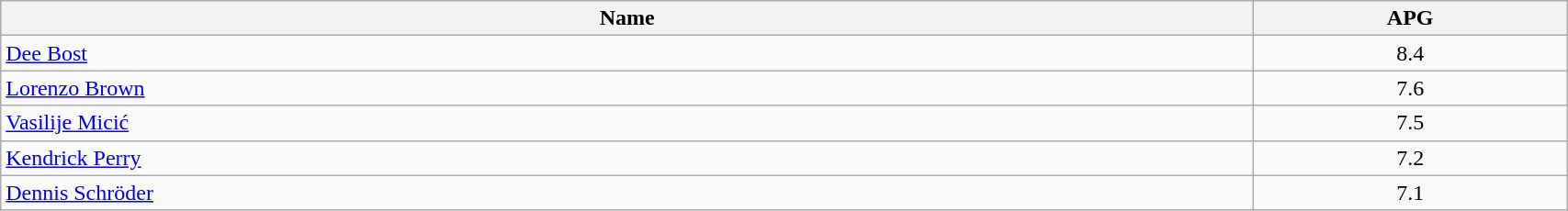<table class=wikitable width="90%">
<tr>
<th width="80%">Name</th>
<th width="20%">APG</th>
</tr>
<tr>
<td> <a href='#'>Dee Bost</a></td>
<td align=center>8.4</td>
</tr>
<tr>
<td> <a href='#'>Lorenzo Brown</a></td>
<td align=center>7.6</td>
</tr>
<tr>
<td> <a href='#'>Vasilije Micić</a></td>
<td align=center>7.5</td>
</tr>
<tr>
<td> <a href='#'>Kendrick Perry</a></td>
<td align=center>7.2</td>
</tr>
<tr>
<td> <a href='#'>Dennis Schröder</a></td>
<td align=center>7.1</td>
</tr>
</table>
